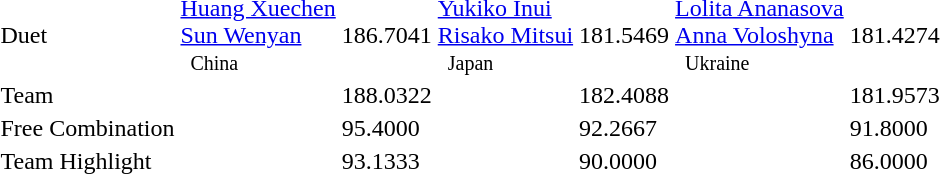<table>
<tr>
<td>Duet</td>
<td><a href='#'>Huang Xuechen</a> <br> <a href='#'>Sun Wenyan</a> <small><br>   China </small></td>
<td>186.7041</td>
<td><a href='#'>Yukiko Inui</a> <br> <a href='#'>Risako Mitsui</a> <small><br>   Japan </small></td>
<td>181.5469</td>
<td><a href='#'>Lolita Ananasova</a> <br> <a href='#'>Anna Voloshyna</a> <small><br>   Ukraine </small></td>
<td>181.4274</td>
</tr>
<tr>
<td>Team</td>
<td></td>
<td>188.0322</td>
<td></td>
<td>182.4088</td>
<td></td>
<td>181.9573</td>
</tr>
<tr>
<td>Free Combination</td>
<td></td>
<td>95.4000</td>
<td></td>
<td>92.2667</td>
<td></td>
<td>91.8000</td>
</tr>
<tr>
<td>Team Highlight</td>
<td></td>
<td>93.1333</td>
<td></td>
<td>90.0000</td>
<td></td>
<td>86.0000</td>
</tr>
</table>
